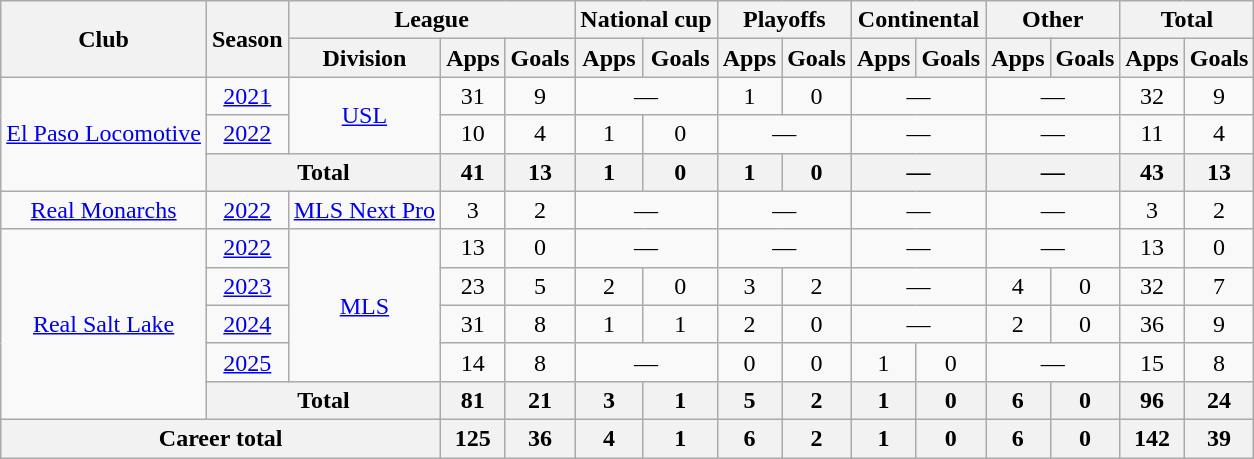<table class=wikitable style=text-align:center>
<tr>
<th rowspan=2>Club</th>
<th rowspan=2>Season</th>
<th colspan=3>League</th>
<th colspan=2>National cup</th>
<th colspan=2>Playoffs</th>
<th colspan=2>Continental</th>
<th colspan=2>Other</th>
<th colspan=2>Total</th>
</tr>
<tr>
<th>Division</th>
<th>Apps</th>
<th>Goals</th>
<th>Apps</th>
<th>Goals</th>
<th>Apps</th>
<th>Goals</th>
<th>Apps</th>
<th>Goals</th>
<th>Apps</th>
<th>Goals</th>
<th>Apps</th>
<th>Goals</th>
</tr>
<tr>
<td rowspan=3><a href='#'>El Paso Locomotive</a></td>
<td><a href='#'>2021</a></td>
<td rowspan=2><a href='#'>USL</a></td>
<td>31</td>
<td>9</td>
<td colspan=2>—</td>
<td>1</td>
<td>0</td>
<td colspan=2>—</td>
<td colspan=2>—</td>
<td>32</td>
<td>9</td>
</tr>
<tr>
<td><a href='#'>2022</a></td>
<td>10</td>
<td>4</td>
<td>1</td>
<td>0</td>
<td colspan=2>—</td>
<td colspan=2>—</td>
<td colspan=2>—</td>
<td>11</td>
<td>4</td>
</tr>
<tr>
<th colspan=2>Total</th>
<th>41</th>
<th>13</th>
<th>1</th>
<th>0</th>
<th>1</th>
<th>0</th>
<th colspan=2>—</th>
<th colspan=2>—</th>
<th>43</th>
<th>13</th>
</tr>
<tr>
<td rowspan=1><a href='#'>Real Monarchs</a></td>
<td><a href='#'>2022</a></td>
<td rowspan=1><a href='#'>MLS Next Pro</a></td>
<td>3</td>
<td>2</td>
<td colspan=2>—</td>
<td colspan=2>—</td>
<td colspan=2>—</td>
<td colspan=2>—</td>
<td>3</td>
<td>2</td>
</tr>
<tr>
<td rowspan=5><a href='#'>Real Salt Lake</a></td>
<td><a href='#'>2022</a></td>
<td rowspan=4><a href='#'>MLS</a></td>
<td>13</td>
<td>0</td>
<td colspan=2>—</td>
<td colspan=2>—</td>
<td colspan=2>—</td>
<td colspan=2>—</td>
<td>13</td>
<td>0</td>
</tr>
<tr>
<td><a href='#'>2023</a></td>
<td>23</td>
<td>5</td>
<td>2</td>
<td>0</td>
<td>3</td>
<td>2</td>
<td colspan=2>—</td>
<td>4</td>
<td>0</td>
<td>32</td>
<td>7</td>
</tr>
<tr>
<td><a href='#'>2024</a></td>
<td>31</td>
<td>8</td>
<td>1</td>
<td>1</td>
<td>2</td>
<td>0</td>
<td colspan=2>—</td>
<td>2</td>
<td>0</td>
<td>36</td>
<td>9</td>
</tr>
<tr>
<td><a href='#'>2025</a></td>
<td>14</td>
<td>8</td>
<td colspan=2>—</td>
<td>0</td>
<td>0</td>
<td>1</td>
<td>0</td>
<td colspan=2>—</td>
<td>15</td>
<td>8</td>
</tr>
<tr>
<th colspan=2>Total</th>
<th>81</th>
<th>21</th>
<th>3</th>
<th>1</th>
<th>5</th>
<th>2</th>
<th>1</th>
<th>0</th>
<th>6</th>
<th>0</th>
<th>96</th>
<th>24</th>
</tr>
<tr>
<th colspan=3>Career total</th>
<th>125</th>
<th>36</th>
<th>4</th>
<th>1</th>
<th>6</th>
<th>2</th>
<th>1</th>
<th>0</th>
<th>6</th>
<th>0</th>
<th>142</th>
<th>39</th>
</tr>
</table>
